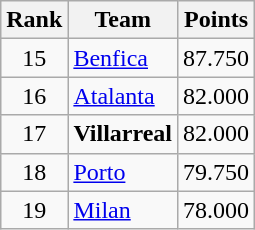<table class="wikitable sortable" style="text-align: center;">
<tr>
<th>Rank</th>
<th>Team</th>
<th>Points</th>
</tr>
<tr>
<td>15</td>
<td align=left> <a href='#'>Benfica</a></td>
<td>87.750</td>
</tr>
<tr>
<td>16</td>
<td align=left> <a href='#'>Atalanta</a></td>
<td>82.000</td>
</tr>
<tr>
<td>17</td>
<td align=left> <strong>Villarreal</strong></td>
<td>82.000</td>
</tr>
<tr>
<td>18</td>
<td align=left> <a href='#'>Porto</a></td>
<td>79.750</td>
</tr>
<tr>
<td>19</td>
<td align=left> <a href='#'>Milan</a></td>
<td>78.000</td>
</tr>
</table>
